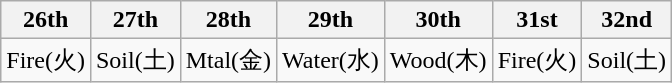<table class="wikitable">
<tr>
<th>26th</th>
<th>27th</th>
<th>28th</th>
<th>29th</th>
<th>30th</th>
<th>31st</th>
<th>32nd</th>
</tr>
<tr>
<td>Fire(火)</td>
<td>Soil(土)</td>
<td>Mtal(金)</td>
<td>Water(水)</td>
<td>Wood(木)</td>
<td>Fire(火)</td>
<td>Soil(土)</td>
</tr>
</table>
